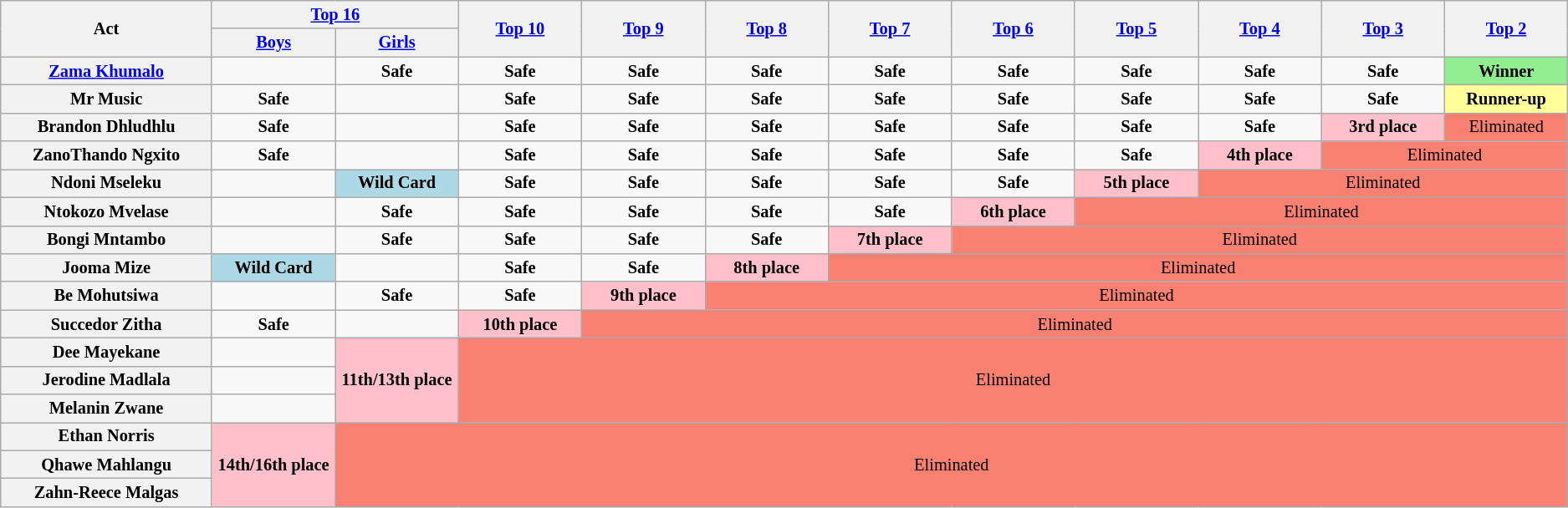<table class="wikitable" style="text-align:center; font-size:85%">
<tr>
<th style="width:12%" rowspan="2"  scope="col">Act</th>
<th style="width:7%" colspan="2" scope="col"><a href='#'>Top 16</a></th>
<th style="width:7%" rowspan="2" scope="col"><a href='#'>Top 10</a></th>
<th style="width:7%" rowspan="2" scope="col"><a href='#'>Top 9</a></th>
<th style="width:7%" rowspan="2" scope="col"><a href='#'>Top 8</a></th>
<th style="width:7%" rowspan="2" scope="col"><a href='#'>Top 7</a></th>
<th style="width:7%" rowspan="2" scope="col"><a href='#'>Top 6</a></th>
<th style="width:7%" rowspan="2" scope="col"><a href='#'>Top 5</a></th>
<th style="width:7%" rowspan="2" scope="col"><a href='#'>Top 4</a></th>
<th style="width:7%" rowspan="2" scope="col"><a href='#'>Top 3</a></th>
<th style="width:7%" rowspan="2" scope="col"><a href='#'>Top 2</a></th>
</tr>
<tr>
<th style="width:7%"><a href='#'>Boys</a></th>
<th style="width:7%"><a href='#'>Girls</a></th>
</tr>
<tr>
<th scope="row"><a href='#'>Zama Khumalo</a></th>
<td></td>
<td><strong>Safe</strong></td>
<td><strong>Safe</strong></td>
<td><strong>Safe</strong></td>
<td><strong>Safe</strong></td>
<td><strong>Safe</strong></td>
<td><strong>Safe</strong></td>
<td><strong>Safe</strong></td>
<td><strong>Safe</strong></td>
<td><strong>Safe</strong></td>
<td style="background:lightgreen"><strong>Winner</strong></td>
</tr>
<tr>
<th scope="row">Mr Music</th>
<td><strong>Safe</strong></td>
<td></td>
<td><strong>Safe</strong></td>
<td><strong>Safe</strong></td>
<td><strong>Safe</strong></td>
<td><strong>Safe</strong></td>
<td><strong>Safe</strong></td>
<td><strong>Safe</strong></td>
<td><strong>Safe</strong></td>
<td><strong>Safe</strong></td>
<td style="background:#ff9"><strong>Runner-up</strong></td>
</tr>
<tr>
<th scope="row">Brandon Dhludhlu</th>
<td><strong>Safe</strong></td>
<td></td>
<td><strong>Safe</strong></td>
<td><strong>Safe</strong></td>
<td><strong>Safe</strong></td>
<td><strong>Safe</strong></td>
<td><strong>Safe</strong></td>
<td><strong>Safe</strong></td>
<td><strong>Safe</strong></td>
<td style="background:pink"><strong>3rd place</strong></td>
<td style="background:salmon">Eliminated</td>
</tr>
<tr>
<th scope="row">ZanoThando Ngxito</th>
<td><strong>Safe</strong></td>
<td></td>
<td><strong>Safe</strong></td>
<td><strong>Safe</strong></td>
<td><strong>Safe</strong></td>
<td><strong>Safe</strong></td>
<td><strong>Safe</strong></td>
<td><strong>Safe</strong></td>
<td style="background:pink"><strong>4th place</strong></td>
<td colspan="2" style="background:salmon">Eliminated</td>
</tr>
<tr>
<th scope="row">Ndoni Mseleku</th>
<td></td>
<td style="background:#add8e6"><strong>Wild Card</strong></td>
<td><strong>Safe</strong></td>
<td><strong>Safe</strong></td>
<td><strong>Safe</strong></td>
<td><strong>Safe</strong></td>
<td><strong>Safe</strong></td>
<td style="background:pink"><strong>5th place</strong></td>
<td colspan="3" style="background:salmon">Eliminated</td>
</tr>
<tr>
<th scope="row">Ntokozo Mvelase</th>
<td></td>
<td><strong>Safe</strong></td>
<td><strong>Safe</strong></td>
<td><strong>Safe</strong></td>
<td><strong>Safe</strong></td>
<td><strong>Safe</strong></td>
<td style="background:pink"><strong>6th place</strong></td>
<td colspan="4" style="background:salmon">Eliminated</td>
</tr>
<tr>
<th scope="row">Bongi Mntambo</th>
<td></td>
<td><strong>Safe</strong></td>
<td><strong>Safe</strong></td>
<td><strong>Safe</strong></td>
<td><strong>Safe</strong></td>
<td style="background:pink"><strong>7th place</strong></td>
<td colspan="5" style="background:salmon">Eliminated</td>
</tr>
<tr>
<th scope="row">Jooma Mize</th>
<td style="background:#add8e6"><strong>Wild Card</strong></td>
<td></td>
<td><strong>Safe</strong></td>
<td><strong>Safe</strong></td>
<td style="background:pink"><strong>8th place</strong></td>
<td colspan="8" style="background:salmon">Eliminated</td>
</tr>
<tr>
<th scope="row">Be Mohutsiwa</th>
<td></td>
<td><strong>Safe</strong></td>
<td><strong>Safe</strong></td>
<td style="background:pink"><strong>9th place</strong></td>
<td colspan="9" style="background:salmon">Eliminated</td>
</tr>
<tr>
<th scope="row">Succedor Zitha</th>
<td><strong>Safe</strong></td>
<td></td>
<td style="background:pink"><strong>10th place</strong></td>
<td colspan="10" style="background:salmon">Eliminated</td>
</tr>
<tr>
<th scope="row">Dee Mayekane</th>
<td></td>
<td rowspan="3" style="background:pink"><strong>11th/13th place</strong></td>
<td colspan="11" rowspan="3" style="background:salmon">Eliminated</td>
</tr>
<tr>
<th scope="row">Jerodine Madlala</th>
<td></td>
</tr>
<tr>
<th scope="row">Melanin Zwane</th>
<td></td>
</tr>
<tr>
<th scope="row">Ethan Norris</th>
<td rowspan="3" style="background:pink"><strong>14th/16th place</strong></td>
<td colspan="12" rowspan="3" style="background:salmon">Eliminated</td>
</tr>
<tr>
<th scope="row">Qhawe Mahlangu</th>
</tr>
<tr>
<th scope="row">Zahn-Reece Malgas</th>
</tr>
</table>
